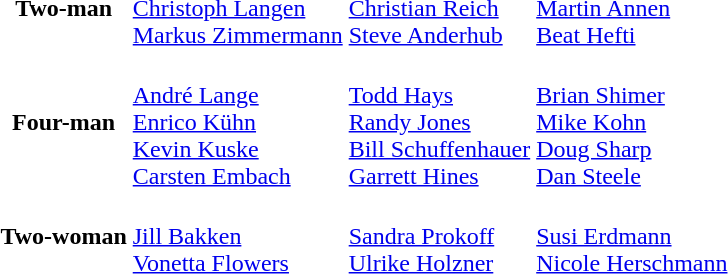<table>
<tr>
<th scope="row">Two-man <br></th>
<td><br><a href='#'>Christoph Langen</a><br><a href='#'>Markus Zimmermann</a></td>
<td><br><a href='#'>Christian Reich</a><br><a href='#'>Steve Anderhub</a></td>
<td><br><a href='#'>Martin Annen</a><br><a href='#'>Beat Hefti</a></td>
</tr>
<tr>
<th scope="row">Four-man <br></th>
<td><br><a href='#'>André Lange</a><br> <a href='#'>Enrico Kühn</a> <br> <a href='#'>Kevin Kuske</a> <br> <a href='#'>Carsten Embach</a></td>
<td><br><a href='#'>Todd Hays</a> <br> <a href='#'>Randy Jones</a> <br> <a href='#'>Bill Schuffenhauer</a> <br>  <a href='#'>Garrett Hines</a></td>
<td><br><a href='#'>Brian Shimer</a> <br> <a href='#'>Mike Kohn</a> <br> <a href='#'>Doug Sharp</a> <br> <a href='#'>Dan Steele</a></td>
</tr>
<tr>
<th scope="row">Two-woman <br></th>
<td><br><a href='#'>Jill Bakken</a> <br>  <a href='#'>Vonetta Flowers</a></td>
<td><br><a href='#'>Sandra Prokoff</a> <br>  <a href='#'>Ulrike Holzner</a></td>
<td><br><a href='#'>Susi Erdmann</a> <br>  <a href='#'>Nicole Herschmann</a></td>
</tr>
</table>
